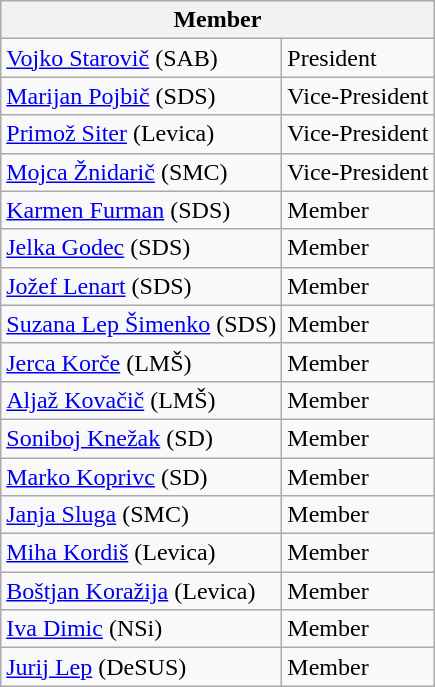<table class="wikitable">
<tr>
<th colspan="2">Member</th>
</tr>
<tr>
<td><a href='#'>Vojko Starovič</a> (SAB)</td>
<td>President</td>
</tr>
<tr>
<td><a href='#'>Marijan Pojbič</a> (SDS)</td>
<td>Vice-President</td>
</tr>
<tr>
<td><a href='#'>Primož Siter</a> (Levica)</td>
<td>Vice-President</td>
</tr>
<tr>
<td><a href='#'>Mojca Žnidarič</a> (SMC)</td>
<td>Vice-President</td>
</tr>
<tr>
<td><a href='#'>Karmen Furman</a> (SDS)</td>
<td>Member</td>
</tr>
<tr>
<td><a href='#'>Jelka Godec</a> (SDS)</td>
<td>Member</td>
</tr>
<tr>
<td><a href='#'>Jožef Lenart</a> (SDS)</td>
<td>Member</td>
</tr>
<tr>
<td><a href='#'>Suzana Lep Šimenko</a> (SDS)</td>
<td>Member</td>
</tr>
<tr>
<td><a href='#'>Jerca Korče</a> (LMŠ)</td>
<td>Member</td>
</tr>
<tr>
<td><a href='#'>Aljaž Kovačič</a> (LMŠ)</td>
<td>Member</td>
</tr>
<tr>
<td><a href='#'>Soniboj Knežak</a> (SD)</td>
<td>Member</td>
</tr>
<tr>
<td><a href='#'>Marko Koprivc</a> (SD)</td>
<td>Member</td>
</tr>
<tr>
<td><a href='#'>Janja Sluga</a> (SMC)</td>
<td>Member</td>
</tr>
<tr>
<td><a href='#'>Miha Kordiš</a> (Levica)</td>
<td>Member</td>
</tr>
<tr>
<td><a href='#'>Boštjan Koražija</a> (Levica)</td>
<td>Member</td>
</tr>
<tr>
<td><a href='#'>Iva Dimic</a> (NSi)</td>
<td>Member</td>
</tr>
<tr>
<td><a href='#'>Jurij Lep</a> (DeSUS)</td>
<td>Member</td>
</tr>
</table>
